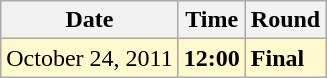<table class="wikitable">
<tr>
<th>Date</th>
<th>Time</th>
<th>Round</th>
</tr>
<tr style=background:lemonchiffon>
<td>October 24, 2011</td>
<td><strong>12:00</strong></td>
<td><strong>Final</strong></td>
</tr>
</table>
